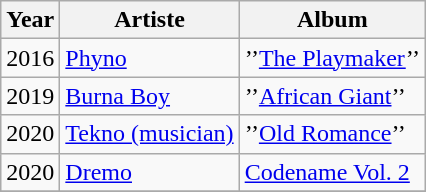<table class ="wikitable">
<tr>
<th>Year</th>
<th>Artiste</th>
<th>Album</th>
</tr>
<tr>
<td>2016</td>
<td><a href='#'>Phyno</a></td>
<td>’’<a href='#'>The Playmaker</a>’’</td>
</tr>
<tr>
<td>2019</td>
<td><a href='#'>Burna Boy</a></td>
<td>’’<a href='#'>African Giant</a>’’</td>
</tr>
<tr>
<td>2020</td>
<td><a href='#'>Tekno (musician)</a></td>
<td>’’<a href='#'>Old Romance</a>’’</td>
</tr>
<tr>
<td>2020</td>
<td><a href='#'>Dremo</a></td>
<td><a href='#'>Codename Vol. 2</a></td>
</tr>
<tr>
</tr>
</table>
